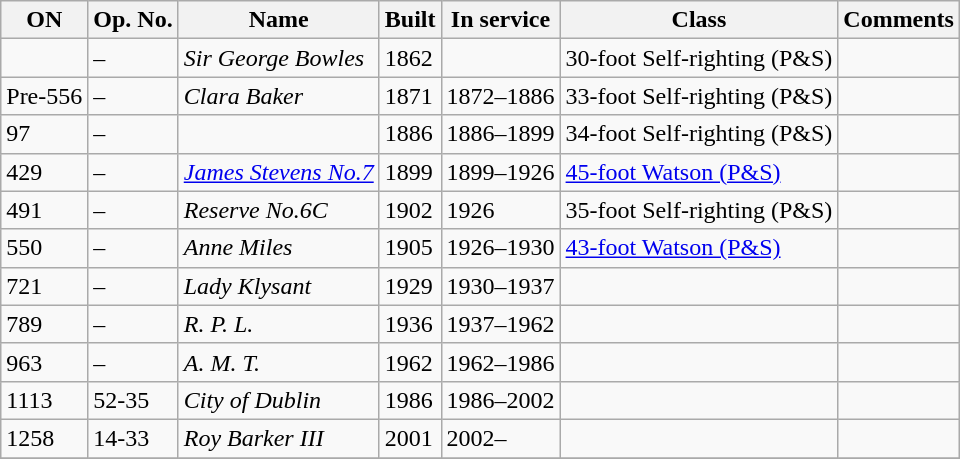<table class="wikitable">
<tr>
<th>ON</th>
<th>Op. No.</th>
<th>Name</th>
<th>Built</th>
<th>In service</th>
<th>Class</th>
<th>Comments</th>
</tr>
<tr>
<td></td>
<td>–</td>
<td><em>Sir George Bowles</em></td>
<td>1862</td>
<td></td>
<td>30-foot Self-righting (P&S)</td>
<td></td>
</tr>
<tr>
<td>Pre-556</td>
<td>–</td>
<td><em>Clara Baker</em></td>
<td>1871</td>
<td>1872–1886</td>
<td>33-foot Self-righting (P&S)</td>
<td></td>
</tr>
<tr>
<td>97</td>
<td>–</td>
<td></td>
<td>1886</td>
<td>1886–1899</td>
<td>34-foot Self-righting (P&S)</td>
<td></td>
</tr>
<tr>
<td>429</td>
<td>–</td>
<td><a href='#'><em>James Stevens No.7</em></a></td>
<td>1899</td>
<td>1899–1926</td>
<td><a href='#'>45-foot Watson (P&S)</a></td>
<td></td>
</tr>
<tr>
<td>491</td>
<td>–</td>
<td><em>Reserve No.6C</em></td>
<td>1902</td>
<td>1926</td>
<td>35-foot Self-righting (P&S)</td>
<td></td>
</tr>
<tr>
<td>550</td>
<td>–</td>
<td><em>Anne Miles</em></td>
<td>1905</td>
<td>1926–1930</td>
<td><a href='#'>43-foot Watson (P&S)</a></td>
<td></td>
</tr>
<tr>
<td>721</td>
<td>–</td>
<td><em>Lady Klysant</em></td>
<td>1929</td>
<td>1930–1937</td>
<td></td>
<td></td>
</tr>
<tr>
<td>789</td>
<td>–</td>
<td><em>R. P. L.</em></td>
<td>1936</td>
<td>1937–1962</td>
<td></td>
<td></td>
</tr>
<tr>
<td>963</td>
<td>–</td>
<td><em>A. M. T.</em></td>
<td>1962</td>
<td>1962–1986</td>
<td></td>
<td></td>
</tr>
<tr>
<td>1113</td>
<td>52-35</td>
<td><em>City of Dublin</em></td>
<td>1986</td>
<td>1986–2002</td>
<td></td>
<td></td>
</tr>
<tr>
<td>1258</td>
<td>14-33</td>
<td><em>Roy Barker III</em></td>
<td>2001</td>
<td>2002–</td>
<td></td>
<td></td>
</tr>
<tr>
</tr>
</table>
